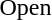<table>
<tr>
<td>Open <br></td>
<td></td>
<td></td>
<td></td>
</tr>
</table>
